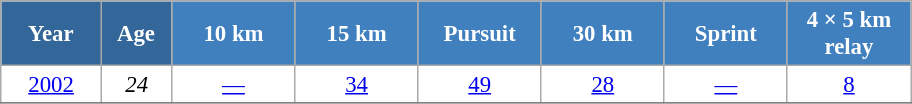<table class="wikitable" style="font-size:95%; text-align:center; border:grey solid 1px; border-collapse:collapse; background:#ffffff;">
<tr>
<th style="background-color:#369; color:white; width:60px;"> Year </th>
<th style="background-color:#369; color:white; width:40px;"> Age </th>
<th style="background-color:#4180be; color:white; width:75px;"> 10 km </th>
<th style="background-color:#4180be; color:white; width:75px;"> 15 km </th>
<th style="background-color:#4180be; color:white; width:75px;"> Pursuit </th>
<th style="background-color:#4180be; color:white; width:75px;"> 30 km </th>
<th style="background-color:#4180be; color:white; width:75px;"> Sprint </th>
<th style="background-color:#4180be; color:white; width:75px;"> 4 × 5 km <br> relay </th>
</tr>
<tr>
<td><a href='#'>2002</a></td>
<td><em>24</em></td>
<td><a href='#'>—</a></td>
<td><a href='#'>34</a></td>
<td><a href='#'>49</a></td>
<td><a href='#'>28</a></td>
<td><a href='#'>—</a></td>
<td><a href='#'>8</a></td>
</tr>
<tr>
</tr>
</table>
